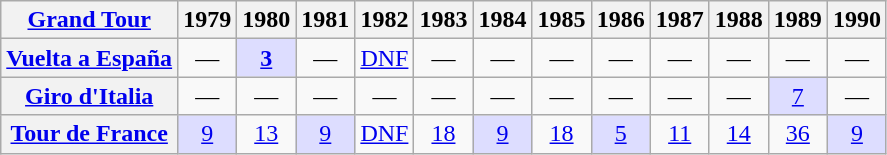<table class="wikitable plainrowheaders">
<tr>
<th scope="col"><a href='#'>Grand Tour</a></th>
<th scope="col">1979</th>
<th scope="col">1980</th>
<th scope="col">1981</th>
<th scope="col">1982</th>
<th scope="col">1983</th>
<th scope="col">1984</th>
<th scope="col">1985</th>
<th scope="col">1986</th>
<th scope="col">1987</th>
<th scope="col">1988</th>
<th scope="col">1989</th>
<th scope="col">1990</th>
</tr>
<tr style="text-align:center;">
<th scope="row"> <a href='#'>Vuelta a España</a></th>
<td>—</td>
<td style="background:#ddf;"><a href='#'><strong>3</strong></a></td>
<td>—</td>
<td><a href='#'>DNF</a></td>
<td>—</td>
<td>—</td>
<td>—</td>
<td>—</td>
<td>—</td>
<td>—</td>
<td>—</td>
<td>—</td>
</tr>
<tr style="text-align:center;">
<th scope="row"> <a href='#'>Giro d'Italia</a></th>
<td>—</td>
<td>—</td>
<td>—</td>
<td>—</td>
<td>—</td>
<td>—</td>
<td>—</td>
<td>—</td>
<td>—</td>
<td>—</td>
<td style="background:#ddf;"><a href='#'>7</a></td>
<td>—</td>
</tr>
<tr style="text-align:center;">
<th scope="row"> <a href='#'>Tour de France</a></th>
<td style="background:#ddf;"><a href='#'>9</a></td>
<td><a href='#'>13</a></td>
<td style="background:#ddf;"><a href='#'>9</a></td>
<td><a href='#'>DNF</a></td>
<td><a href='#'>18</a></td>
<td style="background:#ddf;"><a href='#'>9</a></td>
<td><a href='#'>18</a></td>
<td style="background:#ddf;"><a href='#'>5</a></td>
<td><a href='#'>11</a></td>
<td><a href='#'>14</a></td>
<td><a href='#'>36</a></td>
<td style="background:#ddf;"><a href='#'>9</a></td>
</tr>
</table>
